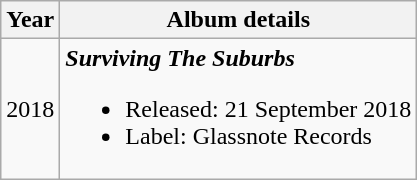<table class="wikitable">
<tr>
<th><strong>Year</strong></th>
<th><strong>Album details</strong></th>
</tr>
<tr>
<td>2018</td>
<td><strong><em>Surviving The Suburbs</em></strong><br><ul><li>Released: 21 September 2018</li><li>Label: Glassnote Records</li></ul></td>
</tr>
</table>
